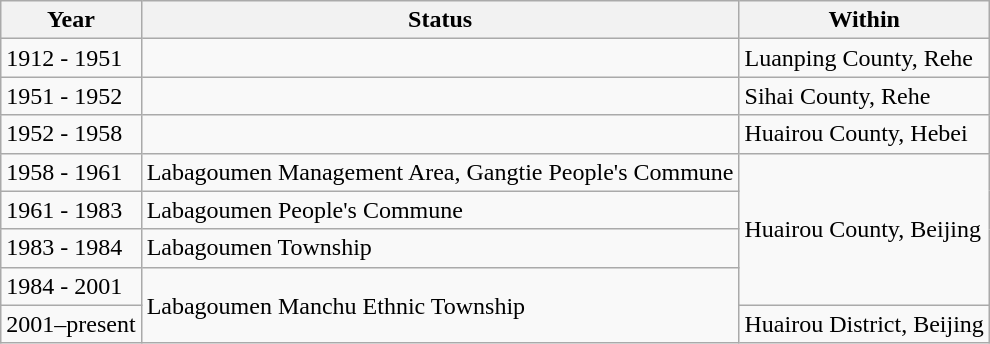<table class="wikitable">
<tr>
<th>Year</th>
<th>Status</th>
<th>Within</th>
</tr>
<tr>
<td>1912 - 1951</td>
<td></td>
<td>Luanping County, Rehe</td>
</tr>
<tr>
<td>1951 - 1952</td>
<td></td>
<td>Sihai County, Rehe</td>
</tr>
<tr>
<td>1952 - 1958</td>
<td></td>
<td>Huairou County, Hebei</td>
</tr>
<tr>
<td>1958 - 1961</td>
<td>Labagoumen Management Area, Gangtie People's Commune</td>
<td rowspan="4">Huairou County, Beijing</td>
</tr>
<tr>
<td>1961 - 1983</td>
<td>Labagoumen People's Commune</td>
</tr>
<tr>
<td>1983 - 1984</td>
<td>Labagoumen Township</td>
</tr>
<tr>
<td>1984 - 2001</td>
<td rowspan="2">Labagoumen Manchu Ethnic Township</td>
</tr>
<tr>
<td>2001–present</td>
<td>Huairou District, Beijing</td>
</tr>
</table>
